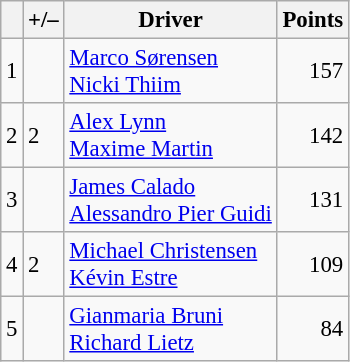<table class="wikitable" style="font-size: 95%;">
<tr>
<th scope="col"></th>
<th scope="col">+/–</th>
<th scope="col">Driver</th>
<th scope="col">Points</th>
</tr>
<tr>
<td align="center">1</td>
<td align="left"></td>
<td> <a href='#'>Marco Sørensen</a><br> <a href='#'>Nicki Thiim</a></td>
<td align="right">157</td>
</tr>
<tr>
<td align="center">2</td>
<td align="left"> 2</td>
<td> <a href='#'>Alex Lynn</a><br> <a href='#'>Maxime Martin</a></td>
<td align="right">142</td>
</tr>
<tr>
<td align="center">3</td>
<td align="left"></td>
<td> <a href='#'>James Calado</a><br> <a href='#'>Alessandro Pier Guidi</a></td>
<td align="right">131</td>
</tr>
<tr>
<td align="center">4</td>
<td align="left"> 2</td>
<td> <a href='#'>Michael Christensen</a><br> <a href='#'>Kévin Estre</a></td>
<td align="right">109</td>
</tr>
<tr>
<td align="center">5</td>
<td align="left"></td>
<td> <a href='#'>Gianmaria Bruni</a><br> <a href='#'>Richard Lietz</a></td>
<td align="right">84</td>
</tr>
</table>
